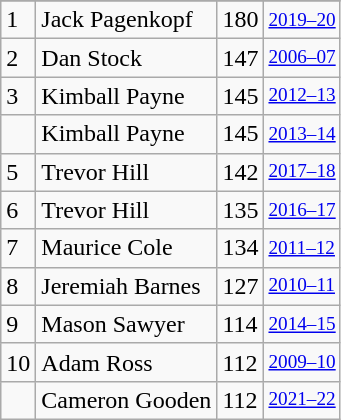<table class="wikitable">
<tr>
</tr>
<tr>
<td>1</td>
<td>Jack Pagenkopf</td>
<td>180</td>
<td style="font-size:80%;"><a href='#'>2019–20</a></td>
</tr>
<tr>
<td>2</td>
<td>Dan Stock</td>
<td>147</td>
<td style="font-size:80%;"><a href='#'>2006–07</a></td>
</tr>
<tr>
<td>3</td>
<td>Kimball Payne</td>
<td>145</td>
<td style="font-size:80%;"><a href='#'>2012–13</a></td>
</tr>
<tr>
<td></td>
<td>Kimball Payne</td>
<td>145</td>
<td style="font-size:80%;"><a href='#'>2013–14</a></td>
</tr>
<tr>
<td>5</td>
<td>Trevor Hill</td>
<td>142</td>
<td style="font-size:80%;"><a href='#'>2017–18</a></td>
</tr>
<tr>
<td>6</td>
<td>Trevor Hill</td>
<td>135</td>
<td style="font-size:80%;"><a href='#'>2016–17</a></td>
</tr>
<tr>
<td>7</td>
<td>Maurice Cole</td>
<td>134</td>
<td style="font-size:80%;"><a href='#'>2011–12</a></td>
</tr>
<tr>
<td>8</td>
<td>Jeremiah Barnes</td>
<td>127</td>
<td style="font-size:80%;"><a href='#'>2010–11</a></td>
</tr>
<tr>
<td>9</td>
<td>Mason Sawyer</td>
<td>114</td>
<td style="font-size:80%;"><a href='#'>2014–15</a></td>
</tr>
<tr>
<td>10</td>
<td>Adam Ross</td>
<td>112</td>
<td style="font-size:80%;"><a href='#'>2009–10</a></td>
</tr>
<tr>
<td></td>
<td>Cameron Gooden</td>
<td>112</td>
<td style="font-size:80%;"><a href='#'>2021–22</a></td>
</tr>
</table>
